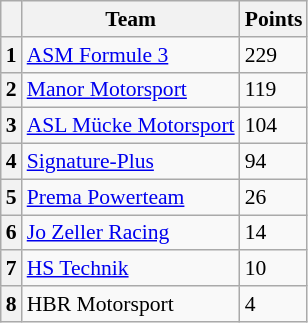<table class="wikitable" style="font-size:90%;">
<tr>
<th></th>
<th>Team</th>
<th>Points</th>
</tr>
<tr>
<th>1</th>
<td> <a href='#'>ASM Formule 3</a></td>
<td>229</td>
</tr>
<tr>
<th>2</th>
<td> <a href='#'>Manor Motorsport</a></td>
<td>119</td>
</tr>
<tr>
<th>3</th>
<td> <a href='#'>ASL Mücke Motorsport</a></td>
<td>104</td>
</tr>
<tr>
<th>4</th>
<td> <a href='#'>Signature-Plus</a></td>
<td>94</td>
</tr>
<tr>
<th>5</th>
<td> <a href='#'>Prema Powerteam</a></td>
<td>26</td>
</tr>
<tr>
<th>6</th>
<td> <a href='#'>Jo Zeller Racing</a></td>
<td>14</td>
</tr>
<tr>
<th>7</th>
<td> <a href='#'>HS Technik</a></td>
<td>10</td>
</tr>
<tr>
<th>8</th>
<td> HBR Motorsport</td>
<td>4</td>
</tr>
</table>
